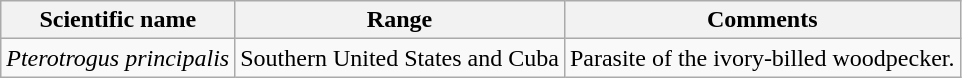<table class="wikitable sortable">
<tr>
<th>Scientific name</th>
<th>Range</th>
<th class="unsortable">Comments</th>
</tr>
<tr>
<td><em>Pterotrogus principalis</em></td>
<td>Southern United States and Cuba</td>
<td>Parasite of the ivory-billed woodpecker.</td>
</tr>
</table>
